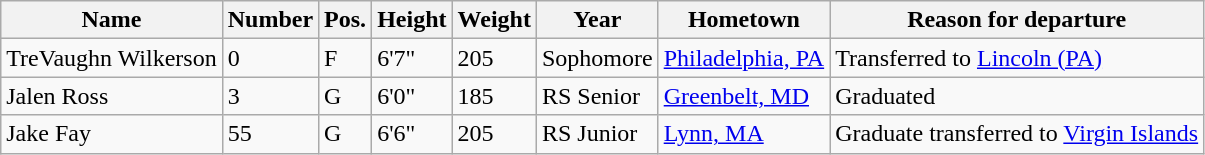<table class="wikitable sortable" border="1">
<tr>
<th>Name</th>
<th>Number</th>
<th>Pos.</th>
<th>Height</th>
<th>Weight</th>
<th>Year</th>
<th>Hometown</th>
<th class="unsortable">Reason for departure</th>
</tr>
<tr>
<td>TreVaughn Wilkerson</td>
<td>0</td>
<td>F</td>
<td>6'7"</td>
<td>205</td>
<td>Sophomore</td>
<td><a href='#'>Philadelphia, PA</a></td>
<td>Transferred to <a href='#'>Lincoln (PA)</a></td>
</tr>
<tr>
<td>Jalen Ross</td>
<td>3</td>
<td>G</td>
<td>6'0"</td>
<td>185</td>
<td>RS Senior</td>
<td><a href='#'>Greenbelt, MD</a></td>
<td>Graduated</td>
</tr>
<tr>
<td>Jake Fay</td>
<td>55</td>
<td>G</td>
<td>6'6"</td>
<td>205</td>
<td>RS Junior</td>
<td><a href='#'>Lynn, MA</a></td>
<td>Graduate transferred to <a href='#'>Virgin Islands</a></td>
</tr>
</table>
